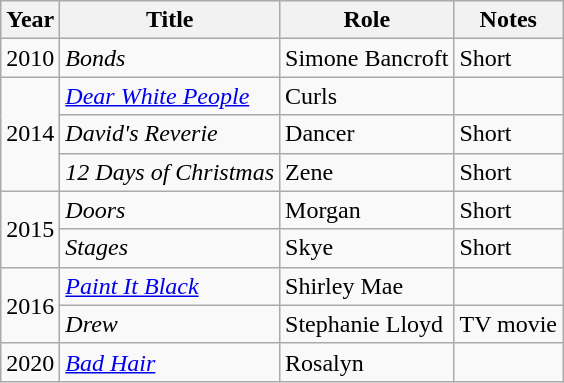<table class="wikitable plainrowheaders sortable" style="margin-right: 0;">
<tr>
<th scope="col">Year</th>
<th scope="col">Title</th>
<th scope="col">Role</th>
<th scope="col" class="unsortable">Notes</th>
</tr>
<tr>
<td>2010</td>
<td><em>Bonds</em></td>
<td>Simone Bancroft</td>
<td>Short</td>
</tr>
<tr>
<td rowspan=3>2014</td>
<td><em><a href='#'>Dear White People</a></em></td>
<td>Curls</td>
<td></td>
</tr>
<tr>
<td><em>David's Reverie</em></td>
<td>Dancer</td>
<td>Short</td>
</tr>
<tr>
<td><em>12 Days of Christmas</em></td>
<td>Zene</td>
<td>Short</td>
</tr>
<tr>
<td rowspan=2>2015</td>
<td><em>Doors</em></td>
<td>Morgan</td>
<td>Short</td>
</tr>
<tr>
<td><em>Stages</em></td>
<td>Skye</td>
<td>Short</td>
</tr>
<tr>
<td rowspan=2>2016</td>
<td><em><a href='#'>Paint It Black</a></em></td>
<td>Shirley Mae</td>
<td></td>
</tr>
<tr>
<td><em>Drew</em></td>
<td>Stephanie Lloyd</td>
<td>TV movie</td>
</tr>
<tr>
<td>2020</td>
<td><em><a href='#'>Bad Hair</a></em></td>
<td>Rosalyn</td>
<td></td>
</tr>
</table>
